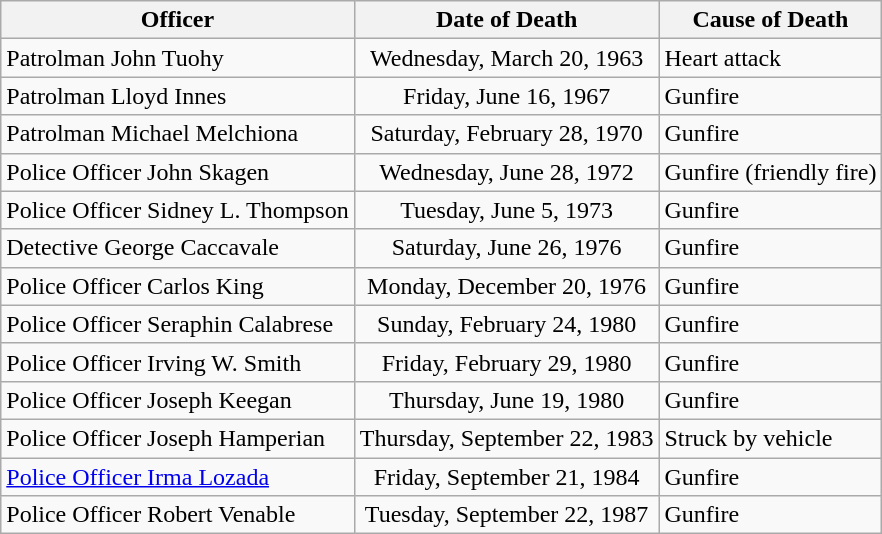<table class="wikitable">
<tr>
<th>Officer</th>
<th>Date of Death</th>
<th>Cause of Death</th>
</tr>
<tr>
<td>Patrolman John Tuohy</td>
<td align=center>Wednesday, March 20, 1963</td>
<td>Heart attack</td>
</tr>
<tr>
<td>Patrolman Lloyd Innes</td>
<td align=center>Friday, June 16, 1967</td>
<td>Gunfire</td>
</tr>
<tr>
<td>Patrolman Michael Melchiona</td>
<td align=center>Saturday, February 28, 1970</td>
<td>Gunfire</td>
</tr>
<tr>
<td>Police Officer John Skagen</td>
<td align=center>Wednesday, June 28, 1972</td>
<td>Gunfire (friendly fire)</td>
</tr>
<tr>
<td>Police Officer Sidney L. Thompson</td>
<td align=center>Tuesday, June 5, 1973</td>
<td>Gunfire</td>
</tr>
<tr>
<td>Detective George Caccavale</td>
<td align=center>Saturday, June 26, 1976</td>
<td>Gunfire</td>
</tr>
<tr>
<td>Police Officer Carlos King</td>
<td align=center>Monday, December 20, 1976</td>
<td>Gunfire</td>
</tr>
<tr>
<td>Police Officer Seraphin Calabrese</td>
<td align=center>Sunday, February 24, 1980</td>
<td>Gunfire</td>
</tr>
<tr>
<td>Police Officer Irving W. Smith</td>
<td align=center>Friday, February 29, 1980</td>
<td>Gunfire</td>
</tr>
<tr>
<td>Police Officer Joseph Keegan</td>
<td align=center>Thursday, June 19, 1980</td>
<td>Gunfire</td>
</tr>
<tr>
<td>Police Officer Joseph Hamperian</td>
<td align=center>Thursday, September 22, 1983</td>
<td>Struck by vehicle</td>
</tr>
<tr>
<td><a href='#'>Police Officer Irma Lozada</a></td>
<td align=center>Friday, September 21, 1984</td>
<td>Gunfire</td>
</tr>
<tr>
<td>Police Officer Robert Venable</td>
<td align=center>Tuesday, September 22, 1987</td>
<td>Gunfire</td>
</tr>
</table>
